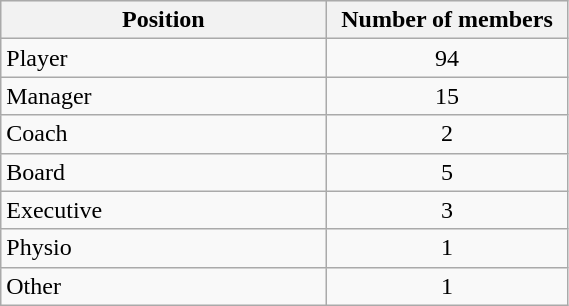<table class="sortable wikitable" width=30%>
<tr bgcolor="#efefef">
<th ! width=8%>Position</th>
<th width=5%>Number of members</th>
</tr>
<tr>
<td>Player</td>
<td align=center>94</td>
</tr>
<tr>
<td>Manager</td>
<td align=center>15</td>
</tr>
<tr>
<td>Coach</td>
<td align=center>2</td>
</tr>
<tr>
<td>Board</td>
<td align=center>5</td>
</tr>
<tr>
<td>Executive</td>
<td align=center>3</td>
</tr>
<tr>
<td>Physio</td>
<td align=center>1</td>
</tr>
<tr>
<td>Other</td>
<td align=center>1</td>
</tr>
</table>
